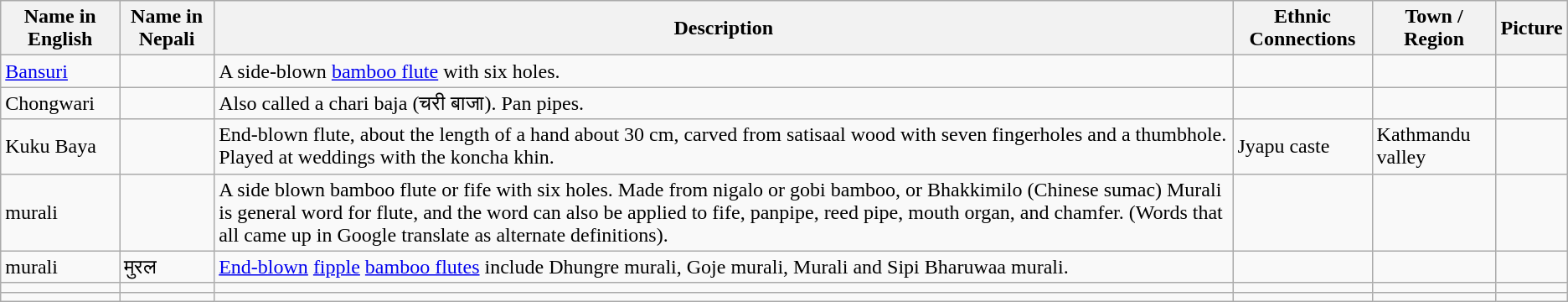<table class="wikitable">
<tr>
<th>Name in English</th>
<th>Name in Nepali</th>
<th>Description</th>
<th>Ethnic Connections</th>
<th>Town / Region</th>
<th>Picture</th>
</tr>
<tr>
<td><a href='#'>Bansuri</a></td>
<td></td>
<td>A side-blown <a href='#'>bamboo flute</a> with six holes.</td>
<td></td>
<td></td>
<td></td>
</tr>
<tr>
<td>Chongwari</td>
<td></td>
<td>Also called a chari baja (चरी बाजा). Pan pipes.</td>
<td></td>
<td></td>
<td></td>
</tr>
<tr>
<td>Kuku Baya</td>
<td></td>
<td>End-blown flute, about the length of a hand about 30 cm, carved from satisaal wood with seven fingerholes and a thumbhole. Played at weddings with the koncha khin.</td>
<td>Jyapu caste</td>
<td>Kathmandu valley</td>
<td></td>
</tr>
<tr>
<td>murali</td>
<td></td>
<td>A side blown bamboo flute or fife with six holes. Made from nigalo or gobi bamboo, or Bhakkimilo (Chinese sumac) Murali is general word for flute, and the word can also be applied to fife, panpipe, reed pipe, mouth organ, and chamfer. (Words that all came up in Google translate as alternate definitions).</td>
<td></td>
<td></td>
<td></td>
</tr>
<tr>
<td>murali</td>
<td>मुरल</td>
<td><a href='#'>End-blown</a> <a href='#'>fipple</a> <a href='#'>bamboo flutes</a> include Dhungre murali, Goje murali, Murali and Sipi Bharuwaa murali.</td>
<td></td>
<td></td>
<td></td>
</tr>
<tr>
<td></td>
<td></td>
<td></td>
<td></td>
<td></td>
<td></td>
</tr>
<tr>
<td></td>
<td></td>
<td></td>
<td></td>
<td></td>
<td></td>
</tr>
</table>
